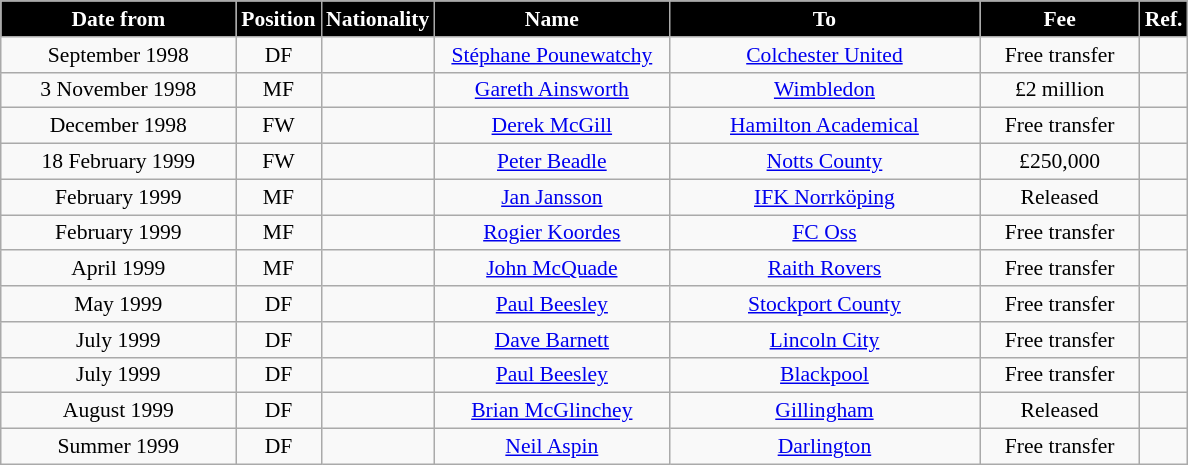<table class="wikitable" style="text-align:center; font-size:90%; ">
<tr>
<th style="background:#000000; color:white; width:150px;">Date from</th>
<th style="background:#000000; color:white; width:50px;">Position</th>
<th style="background:#000000; color:white; width:50px;">Nationality</th>
<th style="background:#000000; color:white; width:150px;">Name</th>
<th style="background:#000000; color:white; width:200px;">To</th>
<th style="background:#000000; color:white; width:100px;">Fee</th>
<th style="background:#000000; color:white; width:25px;">Ref.</th>
</tr>
<tr>
<td>September 1998</td>
<td>DF</td>
<td></td>
<td><a href='#'>Stéphane Pounewatchy</a></td>
<td><a href='#'>Colchester United</a></td>
<td>Free transfer</td>
<td></td>
</tr>
<tr>
<td>3 November 1998</td>
<td>MF</td>
<td></td>
<td><a href='#'>Gareth Ainsworth</a></td>
<td><a href='#'>Wimbledon</a></td>
<td>£2 million</td>
<td></td>
</tr>
<tr>
<td>December 1998</td>
<td>FW</td>
<td></td>
<td><a href='#'>Derek McGill</a></td>
<td> <a href='#'>Hamilton Academical</a></td>
<td>Free transfer</td>
<td></td>
</tr>
<tr>
<td>18 February 1999</td>
<td>FW</td>
<td></td>
<td><a href='#'>Peter Beadle</a></td>
<td><a href='#'>Notts County</a></td>
<td>£250,000</td>
<td></td>
</tr>
<tr>
<td>February 1999</td>
<td>MF</td>
<td></td>
<td><a href='#'>Jan Jansson</a></td>
<td><a href='#'>IFK Norrköping</a></td>
<td>Released</td>
<td></td>
</tr>
<tr>
<td>February 1999</td>
<td>MF</td>
<td></td>
<td><a href='#'>Rogier Koordes</a></td>
<td> <a href='#'>FC Oss</a></td>
<td>Free transfer</td>
<td></td>
</tr>
<tr>
<td>April 1999</td>
<td>MF</td>
<td></td>
<td><a href='#'>John McQuade</a></td>
<td> <a href='#'>Raith Rovers</a></td>
<td>Free transfer</td>
<td></td>
</tr>
<tr>
<td>May 1999</td>
<td>DF</td>
<td></td>
<td><a href='#'>Paul Beesley</a></td>
<td><a href='#'>Stockport County</a></td>
<td>Free transfer</td>
<td></td>
</tr>
<tr>
<td>July 1999</td>
<td>DF</td>
<td></td>
<td><a href='#'>Dave Barnett</a></td>
<td><a href='#'>Lincoln City</a></td>
<td>Free transfer</td>
<td></td>
</tr>
<tr>
<td>July 1999</td>
<td>DF</td>
<td></td>
<td><a href='#'>Paul Beesley</a></td>
<td><a href='#'>Blackpool</a></td>
<td>Free transfer</td>
<td></td>
</tr>
<tr>
<td>August 1999</td>
<td>DF</td>
<td></td>
<td><a href='#'>Brian McGlinchey</a></td>
<td><a href='#'>Gillingham</a></td>
<td>Released</td>
<td></td>
</tr>
<tr>
<td>Summer 1999</td>
<td>DF</td>
<td></td>
<td><a href='#'>Neil Aspin</a></td>
<td><a href='#'>Darlington</a></td>
<td>Free transfer</td>
<td></td>
</tr>
</table>
